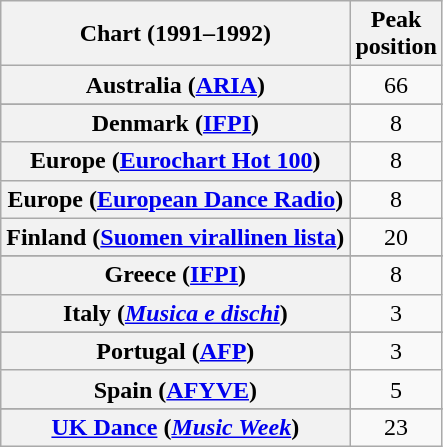<table class="wikitable sortable plainrowheaders" style="text-align:center">
<tr>
<th>Chart (1991–1992)</th>
<th>Peak<br>position</th>
</tr>
<tr>
<th scope="row">Australia (<a href='#'>ARIA</a>)</th>
<td>66</td>
</tr>
<tr>
</tr>
<tr>
</tr>
<tr>
<th scope="row">Denmark (<a href='#'>IFPI</a>)</th>
<td>8</td>
</tr>
<tr>
<th scope="row">Europe (<a href='#'>Eurochart Hot 100</a>)</th>
<td>8</td>
</tr>
<tr>
<th scope="row">Europe (<a href='#'>European Dance Radio</a>)</th>
<td>8</td>
</tr>
<tr>
<th scope="row">Finland (<a href='#'>Suomen virallinen lista</a>)</th>
<td>20</td>
</tr>
<tr>
</tr>
<tr>
<th scope="row">Greece (<a href='#'>IFPI</a>)</th>
<td>8</td>
</tr>
<tr>
<th scope="row">Italy (<em><a href='#'>Musica e dischi</a></em>)</th>
<td>3</td>
</tr>
<tr>
</tr>
<tr>
</tr>
<tr>
</tr>
<tr>
</tr>
<tr>
<th scope="row">Portugal (<a href='#'>AFP</a>)</th>
<td>3</td>
</tr>
<tr>
<th scope="row">Spain (<a href='#'>AFYVE</a>)</th>
<td>5</td>
</tr>
<tr>
</tr>
<tr>
</tr>
<tr>
</tr>
<tr>
<th scope="row"><a href='#'>UK Dance</a> (<em><a href='#'>Music Week</a></em>)</th>
<td>23</td>
</tr>
</table>
